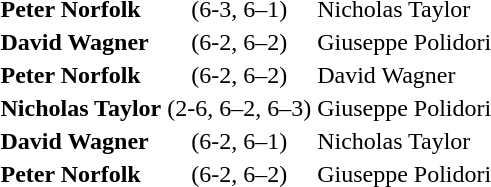<table>
<tr>
<td><strong>Peter Norfolk</strong></td>
<td style="text-align:center;">(6-3, 6–1)</td>
<td>Nicholas Taylor</td>
</tr>
<tr>
<td><strong>David Wagner</strong></td>
<td style="text-align:center;">(6-2, 6–2)</td>
<td>Giuseppe Polidori</td>
</tr>
<tr>
<td><strong>Peter Norfolk</strong></td>
<td style="text-align:center;">(6-2, 6–2)</td>
<td>David Wagner</td>
</tr>
<tr>
<td><strong>Nicholas Taylor</strong></td>
<td style="text-align:center;">(2-6, 6–2, 6–3)</td>
<td>Giuseppe Polidori</td>
</tr>
<tr>
<td><strong>David Wagner</strong></td>
<td style="text-align:center;">(6-2, 6–1)</td>
<td>Nicholas Taylor</td>
</tr>
<tr>
<td><strong>Peter Norfolk</strong></td>
<td style="text-align:center;">(6-2, 6–2)</td>
<td>Giuseppe Polidori</td>
</tr>
</table>
